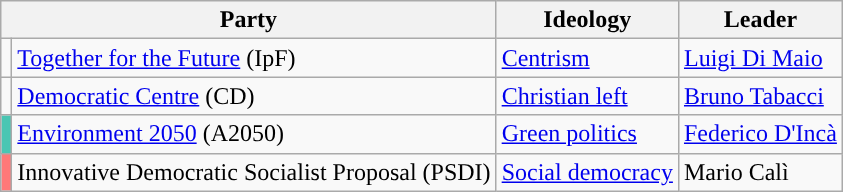<table class=wikitable  style=text-align:left>
<tr>
<th colspan=2>Party</th>
<th>Ideology</th>
<th>Leader</th>
</tr>
<tr>
<td></td>
<td><a href='#'>Together for the Future</a> (IpF)</td>
<td><a href='#'>Centrism</a></td>
<td><a href='#'>Luigi Di Maio</a></td>
</tr>
<tr>
<td></td>
<td><a href='#'>Democratic Centre</a> (CD)</td>
<td><a href='#'>Christian left</a></td>
<td><a href='#'>Bruno Tabacci</a></td>
</tr>
<tr>
<td bgcolor="#49C6B3"></td>
<td><a href='#'>Environment 2050</a> (A2050)</td>
<td><a href='#'>Green politics</a></td>
<td><a href='#'>Federico D'Incà</a></td>
</tr>
<tr>
<td bgcolor="#FF7878"></td>
<td>Innovative Democratic Socialist Proposal (PSDI)</td>
<td><a href='#'>Social democracy</a></td>
<td>Mario Calì</td>
</tr>
</table>
